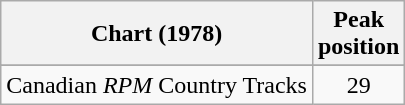<table class="wikitable sortable">
<tr>
<th align="left">Chart (1978)</th>
<th align="center">Peak<br>position</th>
</tr>
<tr>
</tr>
<tr>
<td align="left">Canadian <em>RPM</em> Country Tracks</td>
<td align="center">29</td>
</tr>
</table>
